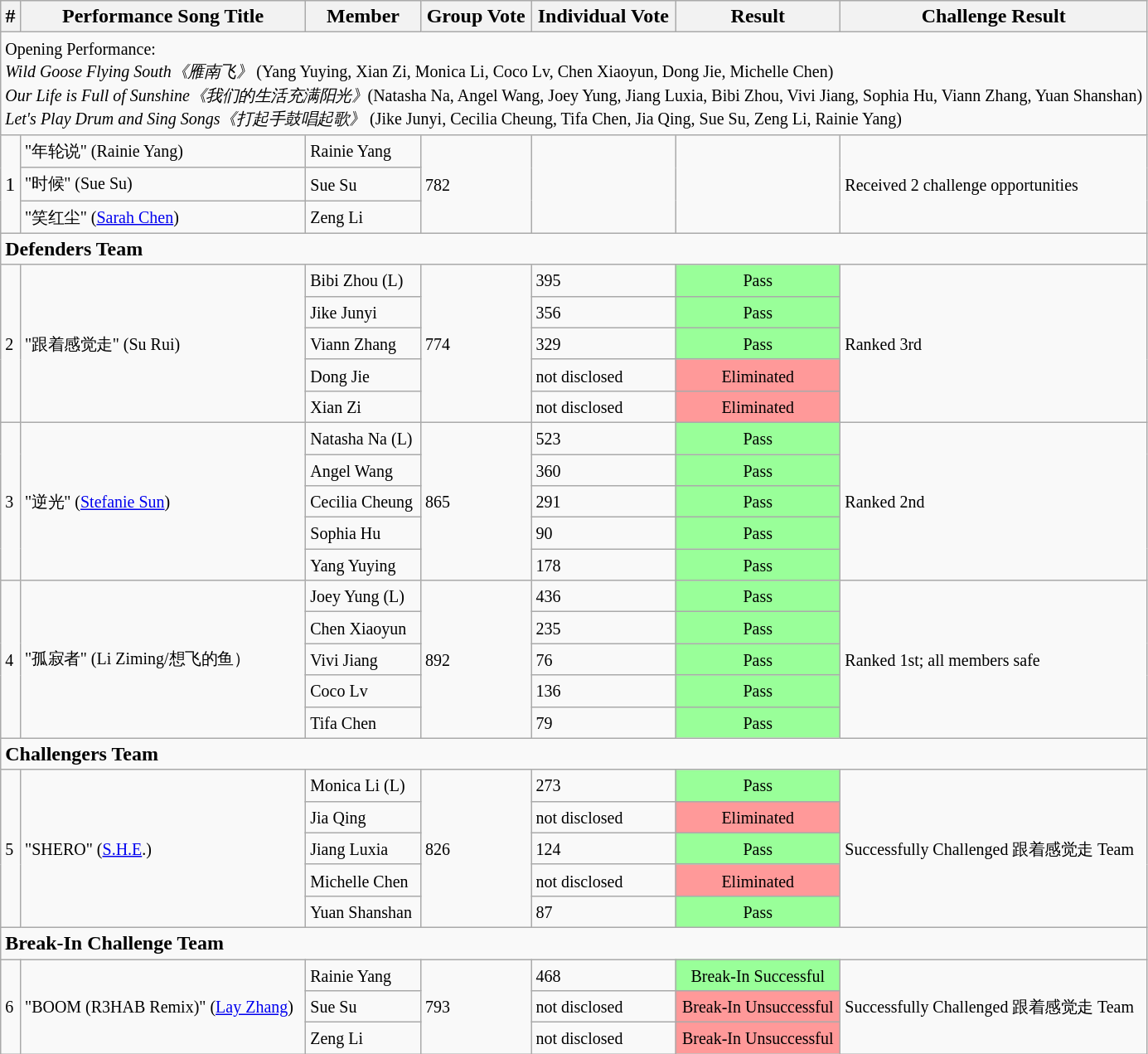<table class="wikitable">
<tr>
<th>#</th>
<th>Performance Song Title</th>
<th>Member</th>
<th>Group Vote</th>
<th>Individual Vote</th>
<th>Result</th>
<th>Challenge Result</th>
</tr>
<tr>
<td colspan="7"><small>Opening Performance:</small><br><small><em>Wild Goose Flying South《雁南飞》</em> (Yang Yuying, Xian Zi,  Monica Li, Coco Lv, Chen Xiaoyun, Dong Jie, Michelle Chen)</small><br><small><em>Our Life is Full of Sunshine《我们的生活充满阳光》</em>(Natasha Na, Angel Wang, Joey Yung, Jiang Luxia, Bibi Zhou, Vivi Jiang, Sophia Hu, Viann Zhang, Yuan Shanshan)</small><br><small><em>Let's Play Drum and Sing Songs《打起手鼓唱起歌》</em> (Jike Junyi, Cecilia Cheung, Tifa Chen,  Jia Qing,  Sue Su, Zeng Li, Rainie Yang)</small></td>
</tr>
<tr>
<td rowspan="3">1</td>
<td><small>"年轮说" (Rainie Yang)</small></td>
<td><small>Rainie Yang</small></td>
<td rowspan="3"><small>782</small></td>
<td rowspan="3"></td>
<td rowspan="3"></td>
<td rowspan="3"><small>Received 2 challenge opportunities</small></td>
</tr>
<tr>
<td><small>"时候" (Sue Su)</small></td>
<td><small>Sue Su</small></td>
</tr>
<tr>
<td><small>"笑红尘" (<a href='#'>Sarah Chen</a>)</small></td>
<td><small>Zeng Li</small></td>
</tr>
<tr>
<td colspan="7"><strong>Defenders Team</strong></td>
</tr>
<tr>
<td rowspan="5"><small>2</small></td>
<td rowspan="5"><small>"跟着感觉走" (Su Rui)</small></td>
<td><small>Bibi Zhou (L)</small></td>
<td rowspan="5"><small>774</small></td>
<td><small>395</small></td>
<td style="background:#9F9;vertical-align:middle;text-align:center;" class="table-yes"><small>Pass</small></td>
<td rowspan="5"><small>Ranked 3rd</small></td>
</tr>
<tr>
<td><small>Jike Junyi</small></td>
<td><small>356</small></td>
<td style="background:#9F9;vertical-align:middle;text-align:center;" class="table-yes"><small>Pass</small></td>
</tr>
<tr>
<td><small>Viann Zhang</small></td>
<td><small>329</small></td>
<td style="background:#9F9;vertical-align:middle;text-align:center;" class="table-yes"><small>Pass</small></td>
</tr>
<tr>
<td><small>Dong Jie</small></td>
<td><small>not disclosed</small></td>
<td style="background:#F99; color:black; vertical-align: middle; text-align: center; " class="table-no"><small>Eliminated</small></td>
</tr>
<tr>
<td><small>Xian Zi</small></td>
<td><small>not disclosed</small></td>
<td style="background:#F99; color:black; vertical-align: middle; text-align: center; " class="table-no"><small>Eliminated</small></td>
</tr>
<tr>
<td rowspan="5"><small>3</small></td>
<td rowspan="5"><small>"逆光" (<a href='#'>Stefanie Sun</a>)</small></td>
<td><small>Natasha Na (L)</small></td>
<td rowspan="5"><small>865</small></td>
<td><small>523</small></td>
<td style="background:#9F9;vertical-align:middle;text-align:center;" class="table-yes"><small>Pass</small></td>
<td rowspan="5"><small>Ranked 2nd</small></td>
</tr>
<tr>
<td><small>Angel Wang</small></td>
<td><small>360</small></td>
<td style="background:#9F9;vertical-align:middle;text-align:center;" class="table-yes"><small>Pass</small></td>
</tr>
<tr>
<td><small>Cecilia Cheung</small></td>
<td><small>291</small></td>
<td style="background:#9F9;vertical-align:middle;text-align:center;" class="table-yes"><small>Pass</small></td>
</tr>
<tr>
<td><small>Sophia Hu</small></td>
<td><small>90</small></td>
<td style="background:#9F9;vertical-align:middle;text-align:center;" class="table-yes"><small>Pass</small></td>
</tr>
<tr>
<td><small>Yang Yuying</small></td>
<td><small>178</small></td>
<td style="background:#9F9;vertical-align:middle;text-align:center;" class="table-yes"><small>Pass</small></td>
</tr>
<tr>
<td rowspan="5"><small>4</small></td>
<td rowspan="5"><small>"孤寂者" (Li Ziming/想飞的鱼）</small></td>
<td><small>Joey Yung (L)</small></td>
<td rowspan="5"><small>892</small></td>
<td><small>436</small></td>
<td style="background:#9F9;vertical-align:middle;text-align:center;" class="table-yes"><small>Pass</small></td>
<td rowspan="5"><small>Ranked 1st; all members safe</small></td>
</tr>
<tr>
<td><small>Chen Xiaoyun</small></td>
<td><small>235</small></td>
<td style="background:#9F9;vertical-align:middle;text-align:center;" class="table-yes"><small>Pass</small></td>
</tr>
<tr>
<td><small>Vivi Jiang</small></td>
<td><small>76</small></td>
<td style="background:#9F9;vertical-align:middle;text-align:center;" class="table-yes"><small>Pass</small></td>
</tr>
<tr>
<td><small>Coco Lv</small></td>
<td><small>136</small></td>
<td style="background:#9F9;vertical-align:middle;text-align:center;" class="table-yes"><small>Pass</small></td>
</tr>
<tr>
<td><small>Tifa Chen</small></td>
<td><small>79</small></td>
<td style="background:#9F9;vertical-align:middle;text-align:center;" class="table-yes"><small>Pass</small></td>
</tr>
<tr>
<td colspan="7"><strong>Challengers Team</strong></td>
</tr>
<tr>
<td rowspan="5"><small>5</small></td>
<td rowspan="5"><small>"SHERO"  (<a href='#'>S.H.E</a>.)</small></td>
<td><small>Monica Li (L)</small></td>
<td rowspan="5"><small>826</small></td>
<td><small>273</small></td>
<td style="background:#9F9;vertical-align:middle;text-align:center;" class="table-yes"><small>Pass</small></td>
<td rowspan="5"><small>Successfully Challenged 跟着感觉走 Team</small></td>
</tr>
<tr>
<td><small>Jia Qing</small></td>
<td><small>not disclosed</small></td>
<td style="background:#F99; color:black; vertical-align: middle; text-align: center; " class="table-no"><small>Eliminated</small></td>
</tr>
<tr>
<td><small>Jiang Luxia</small></td>
<td><small>124</small></td>
<td style="background:#9F9;vertical-align:middle;text-align:center;" class="table-yes"><small>Pass</small></td>
</tr>
<tr>
<td><small>Michelle Chen</small></td>
<td><small>not disclosed</small></td>
<td style="background:#F99; color:black; vertical-align: middle; text-align: center; " class="table-no"><small>Eliminated</small></td>
</tr>
<tr>
<td><small>Yuan Shanshan</small></td>
<td><small>87</small></td>
<td style="background:#9F9;vertical-align:middle;text-align:center;" class="table-yes"><small>Pass</small></td>
</tr>
<tr>
<td colspan="7"><strong>Break-In Challenge Team</strong></td>
</tr>
<tr>
<td rowspan="3"><small>6</small></td>
<td rowspan="3"><small>"BOOM (R3HAB Remix)" (<a href='#'>Lay Zhang</a>)</small></td>
<td><small>Rainie Yang</small></td>
<td rowspan="3"><small>793</small></td>
<td><small>468</small></td>
<td style="background:#9F9;vertical-align:middle;text-align:center;" class="table-yes"><small>Break-In Successful</small></td>
<td rowspan="3"><small>Successfully Challenged 跟着感觉走 Team</small></td>
</tr>
<tr>
<td><small>Sue Su</small></td>
<td><small>not disclosed</small></td>
<td style="background:#F99; color:black; vertical-align: middle; text-align: center; " class="table-no"><small>Break-In Unsuccessful</small></td>
</tr>
<tr>
<td><small>Zeng Li</small></td>
<td><small>not disclosed</small></td>
<td style="background:#F99; color:black; vertical-align: middle; text-align: center; " class="table-no"><small>Break-In Unsuccessful</small></td>
</tr>
</table>
